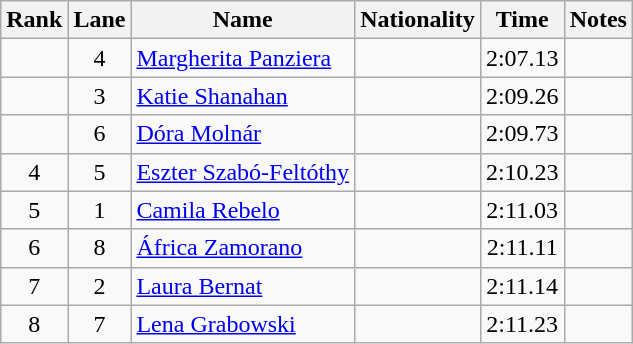<table class="wikitable sortable" style="text-align:center">
<tr>
<th>Rank</th>
<th>Lane</th>
<th>Name</th>
<th>Nationality</th>
<th>Time</th>
<th>Notes</th>
</tr>
<tr>
<td></td>
<td>4</td>
<td align=left><a href='#'>Margherita Panziera</a></td>
<td align=left></td>
<td>2:07.13</td>
<td></td>
</tr>
<tr>
<td></td>
<td>3</td>
<td align=left><a href='#'>Katie Shanahan</a></td>
<td align=left></td>
<td>2:09.26</td>
<td></td>
</tr>
<tr>
<td></td>
<td>6</td>
<td align=left><a href='#'>Dóra Molnár</a></td>
<td align=left></td>
<td>2:09.73</td>
<td></td>
</tr>
<tr>
<td>4</td>
<td>5</td>
<td align=left><a href='#'>Eszter Szabó-Feltóthy</a></td>
<td align=left></td>
<td>2:10.23</td>
<td></td>
</tr>
<tr>
<td>5</td>
<td>1</td>
<td align=left><a href='#'>Camila Rebelo</a></td>
<td align=left></td>
<td>2:11.03</td>
<td></td>
</tr>
<tr>
<td>6</td>
<td>8</td>
<td align=left><a href='#'>África Zamorano</a></td>
<td align=left></td>
<td>2:11.11</td>
<td></td>
</tr>
<tr>
<td>7</td>
<td>2</td>
<td align=left><a href='#'>Laura Bernat</a></td>
<td align=left></td>
<td>2:11.14</td>
<td></td>
</tr>
<tr>
<td>8</td>
<td>7</td>
<td align=left><a href='#'>Lena Grabowski</a></td>
<td align=left></td>
<td>2:11.23</td>
<td></td>
</tr>
</table>
